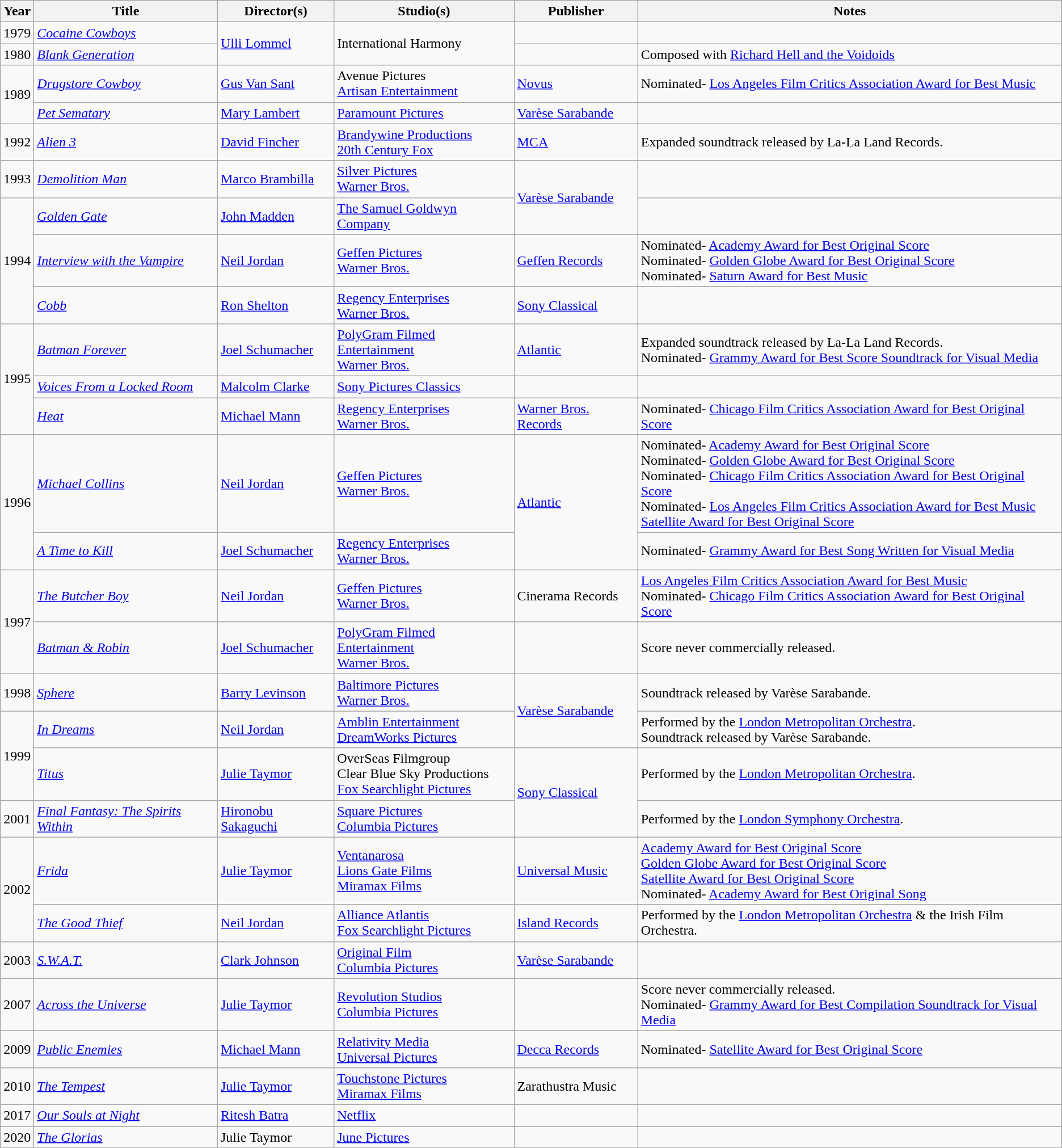<table class="wikitable">
<tr>
<th>Year</th>
<th>Title</th>
<th>Director(s)</th>
<th>Studio(s)</th>
<th>Publisher</th>
<th>Notes</th>
</tr>
<tr>
<td>1979</td>
<td><em><a href='#'>Cocaine Cowboys</a></em></td>
<td rowspan="2"><a href='#'>Ulli Lommel</a></td>
<td rowspan="2">International Harmony</td>
<td></td>
<td></td>
</tr>
<tr>
<td>1980</td>
<td><em><a href='#'>Blank Generation</a></em></td>
<td></td>
<td>Composed with <a href='#'>Richard Hell and the Voidoids</a></td>
</tr>
<tr>
<td rowspan="2">1989</td>
<td><em><a href='#'>Drugstore Cowboy</a></em></td>
<td><a href='#'>Gus Van Sant</a></td>
<td>Avenue Pictures<br><a href='#'>Artisan Entertainment</a></td>
<td><a href='#'>Novus</a></td>
<td>Nominated- <a href='#'>Los Angeles Film Critics Association Award for Best Music</a></td>
</tr>
<tr>
<td><em><a href='#'>Pet Sematary</a></em></td>
<td><a href='#'>Mary Lambert</a></td>
<td><a href='#'>Paramount Pictures</a></td>
<td><a href='#'>Varèse Sarabande</a></td>
<td></td>
</tr>
<tr>
<td>1992</td>
<td><em><a href='#'>Alien 3</a></em></td>
<td><a href='#'>David Fincher</a></td>
<td><a href='#'>Brandywine Productions</a><br><a href='#'>20th Century Fox</a></td>
<td><a href='#'>MCA</a></td>
<td>Expanded soundtrack released by La-La Land Records.</td>
</tr>
<tr>
<td>1993</td>
<td><em><a href='#'>Demolition Man</a></em></td>
<td><a href='#'>Marco Brambilla</a></td>
<td><a href='#'>Silver Pictures</a><br><a href='#'>Warner Bros.</a></td>
<td rowspan="2"><a href='#'>Varèse Sarabande</a></td>
<td></td>
</tr>
<tr>
<td rowspan="3">1994</td>
<td><em><a href='#'>Golden Gate</a></em></td>
<td><a href='#'>John Madden</a></td>
<td><a href='#'>The Samuel Goldwyn Company</a></td>
<td></td>
</tr>
<tr>
<td><em><a href='#'>Interview with the Vampire</a></em></td>
<td><a href='#'>Neil Jordan</a></td>
<td><a href='#'>Geffen Pictures</a><br><a href='#'>Warner Bros.</a></td>
<td><a href='#'>Geffen Records</a></td>
<td>Nominated- <a href='#'>Academy Award for Best Original Score</a><br>Nominated- <a href='#'>Golden Globe Award for Best Original Score</a><br>Nominated- <a href='#'>Saturn Award for Best Music</a></td>
</tr>
<tr>
<td><em><a href='#'>Cobb</a></em></td>
<td><a href='#'>Ron Shelton</a></td>
<td><a href='#'>Regency Enterprises</a><br><a href='#'>Warner Bros.</a></td>
<td><a href='#'>Sony Classical</a></td>
<td></td>
</tr>
<tr>
<td rowspan="3">1995</td>
<td><em><a href='#'>Batman Forever</a></em></td>
<td><a href='#'>Joel Schumacher</a></td>
<td><a href='#'>PolyGram Filmed Entertainment</a><br><a href='#'>Warner Bros.</a></td>
<td><a href='#'>Atlantic</a></td>
<td>Expanded soundtrack released by La-La Land Records.<br>Nominated- <a href='#'>Grammy Award for Best Score Soundtrack for Visual Media</a></td>
</tr>
<tr>
<td><em><a href='#'>Voices From a Locked Room</a></em></td>
<td><a href='#'>Malcolm Clarke</a></td>
<td><a href='#'>Sony Pictures Classics</a></td>
<td></td>
<td></td>
</tr>
<tr>
<td><em><a href='#'>Heat</a></em></td>
<td><a href='#'>Michael Mann</a></td>
<td><a href='#'>Regency Enterprises</a><br><a href='#'>Warner Bros.</a></td>
<td><a href='#'>Warner Bros. Records</a></td>
<td>Nominated- <a href='#'>Chicago Film Critics Association Award for Best Original Score</a></td>
</tr>
<tr>
<td rowspan="2">1996</td>
<td><em><a href='#'>Michael Collins</a></em></td>
<td><a href='#'>Neil Jordan</a></td>
<td><a href='#'>Geffen Pictures</a><br><a href='#'>Warner Bros.</a></td>
<td rowspan="2"><a href='#'>Atlantic</a></td>
<td>Nominated- <a href='#'>Academy Award for Best Original Score</a><br>Nominated- <a href='#'>Golden Globe Award for Best Original Score</a><br>Nominated- <a href='#'>Chicago Film Critics Association Award for Best Original Score</a><br>Nominated- <a href='#'>Los Angeles Film Critics Association Award for Best Music</a><br><a href='#'>Satellite Award for Best Original Score</a></td>
</tr>
<tr>
<td><em><a href='#'>A Time to Kill</a></em></td>
<td><a href='#'>Joel Schumacher</a></td>
<td><a href='#'>Regency Enterprises</a><br><a href='#'>Warner Bros.</a></td>
<td>Nominated- <a href='#'>Grammy Award for Best Song Written for Visual Media</a></td>
</tr>
<tr>
<td rowspan="2">1997</td>
<td><em><a href='#'>The Butcher Boy</a></em></td>
<td><a href='#'>Neil Jordan</a></td>
<td><a href='#'>Geffen Pictures</a><br><a href='#'>Warner Bros.</a></td>
<td>Cinerama Records</td>
<td><a href='#'>Los Angeles Film Critics Association Award for Best Music</a><br>Nominated- <a href='#'>Chicago Film Critics Association Award for Best Original Score</a></td>
</tr>
<tr>
<td><em><a href='#'>Batman & Robin</a></em></td>
<td><a href='#'>Joel Schumacher</a></td>
<td><a href='#'>PolyGram Filmed Entertainment</a><br><a href='#'>Warner Bros.</a></td>
<td></td>
<td>Score never commercially released.</td>
</tr>
<tr>
<td>1998</td>
<td><em><a href='#'>Sphere</a></em></td>
<td><a href='#'>Barry Levinson</a></td>
<td><a href='#'>Baltimore Pictures</a><br><a href='#'>Warner Bros.</a></td>
<td rowspan="2"><a href='#'>Varèse Sarabande</a></td>
<td>Soundtrack released by Varèse Sarabande.</td>
</tr>
<tr>
<td rowspan="2">1999</td>
<td><em><a href='#'>In Dreams</a></em></td>
<td><a href='#'>Neil Jordan</a></td>
<td><a href='#'>Amblin Entertainment</a><br><a href='#'>DreamWorks Pictures</a></td>
<td>Performed by the <a href='#'>London Metropolitan Orchestra</a>.<br>Soundtrack released by Varèse Sarabande.</td>
</tr>
<tr>
<td><em><a href='#'>Titus</a></em></td>
<td><a href='#'>Julie Taymor</a></td>
<td>OverSeas Filmgroup<br>Clear Blue Sky Productions<br><a href='#'>Fox Searchlight Pictures</a></td>
<td rowspan="2"><a href='#'>Sony Classical</a></td>
<td>Performed by the <a href='#'>London Metropolitan Orchestra</a>.</td>
</tr>
<tr>
<td>2001</td>
<td><em><a href='#'>Final Fantasy: The Spirits Within</a></em></td>
<td><a href='#'>Hironobu Sakaguchi</a></td>
<td><a href='#'>Square Pictures</a><br><a href='#'>Columbia Pictures</a></td>
<td>Performed by the <a href='#'>London Symphony Orchestra</a>.</td>
</tr>
<tr>
<td rowspan="2">2002</td>
<td><em><a href='#'>Frida</a></em></td>
<td><a href='#'>Julie Taymor</a></td>
<td><a href='#'>Ventanarosa</a><br><a href='#'>Lions Gate Films</a><br><a href='#'>Miramax Films</a></td>
<td><a href='#'>Universal Music</a></td>
<td><a href='#'>Academy Award for Best Original Score</a><br><a href='#'>Golden Globe Award for Best Original Score</a><br><a href='#'>Satellite Award for Best Original Score</a><br>Nominated- <a href='#'>Academy Award for Best Original Song</a></td>
</tr>
<tr>
<td><em><a href='#'>The Good Thief</a></em></td>
<td><a href='#'>Neil Jordan</a></td>
<td><a href='#'>Alliance Atlantis</a><br><a href='#'>Fox Searchlight Pictures</a></td>
<td><a href='#'>Island Records</a></td>
<td>Performed by the <a href='#'>London Metropolitan Orchestra</a> & the Irish Film Orchestra.</td>
</tr>
<tr>
<td>2003</td>
<td><em><a href='#'>S.W.A.T.</a></em></td>
<td><a href='#'>Clark Johnson</a></td>
<td><a href='#'>Original Film</a><br><a href='#'>Columbia Pictures</a></td>
<td><a href='#'>Varèse Sarabande</a></td>
<td></td>
</tr>
<tr>
<td>2007</td>
<td><em><a href='#'>Across the Universe</a></em></td>
<td><a href='#'>Julie Taymor</a></td>
<td><a href='#'>Revolution Studios</a><br><a href='#'>Columbia Pictures</a></td>
<td></td>
<td>Score never commercially released.<br>Nominated- <a href='#'>Grammy Award for Best Compilation Soundtrack for Visual Media</a></td>
</tr>
<tr>
<td>2009</td>
<td><em><a href='#'>Public Enemies</a></em></td>
<td><a href='#'>Michael Mann</a></td>
<td><a href='#'>Relativity Media</a><br><a href='#'>Universal Pictures</a></td>
<td><a href='#'>Decca Records</a></td>
<td>Nominated- <a href='#'>Satellite Award for Best Original Score</a></td>
</tr>
<tr>
<td>2010</td>
<td><em><a href='#'>The Tempest</a></em></td>
<td><a href='#'>Julie Taymor</a></td>
<td><a href='#'>Touchstone Pictures</a><br><a href='#'>Miramax Films</a></td>
<td>Zarathustra Music</td>
<td></td>
</tr>
<tr>
<td>2017</td>
<td><em><a href='#'>Our Souls at Night</a></em></td>
<td><a href='#'>Ritesh Batra</a></td>
<td><a href='#'>Netflix</a></td>
<td></td>
<td></td>
</tr>
<tr>
<td>2020</td>
<td><em><a href='#'>The Glorias</a></em></td>
<td>Julie Taymor</td>
<td><a href='#'>June Pictures</a></td>
<td></td>
<td></td>
</tr>
</table>
